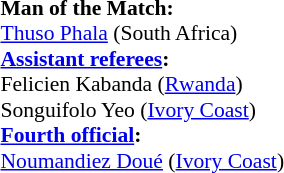<table width=50% style="font-size: 90%">
<tr>
<td><br><strong>Man of the Match:</strong>
<br><a href='#'>Thuso Phala</a> (South Africa)<br><strong><a href='#'>Assistant referees</a>:</strong>
<br>Felicien Kabanda (<a href='#'>Rwanda</a>)
<br>Songuifolo Yeo (<a href='#'>Ivory Coast</a>)
<br><strong><a href='#'>Fourth official</a>:</strong>
<br><a href='#'>Noumandiez Doué</a> (<a href='#'>Ivory Coast</a>)</td>
</tr>
</table>
